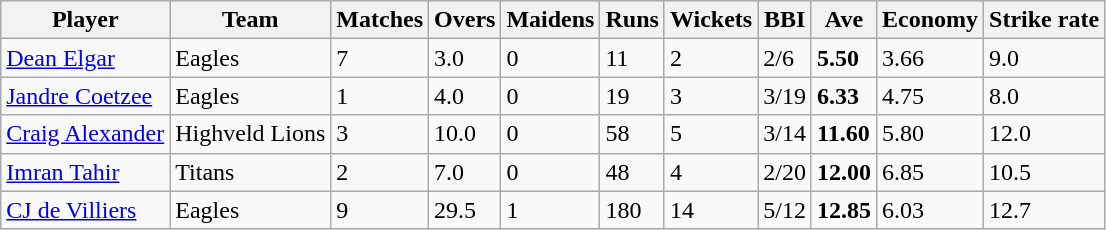<table class="wikitable">
<tr>
<th>Player</th>
<th>Team</th>
<th>Matches</th>
<th>Overs</th>
<th>Maidens</th>
<th>Runs</th>
<th>Wickets</th>
<th>BBI</th>
<th>Ave</th>
<th>Economy</th>
<th>Strike rate</th>
</tr>
<tr>
<td> <a href='#'>Dean Elgar</a></td>
<td>Eagles</td>
<td>7</td>
<td>3.0</td>
<td>0</td>
<td>11</td>
<td>2</td>
<td>2/6</td>
<td><strong>5.50</strong></td>
<td>3.66</td>
<td>9.0</td>
</tr>
<tr>
<td> <a href='#'>Jandre Coetzee</a></td>
<td>Eagles</td>
<td>1</td>
<td>4.0</td>
<td>0</td>
<td>19</td>
<td>3</td>
<td>3/19</td>
<td><strong>6.33</strong></td>
<td>4.75</td>
<td>8.0</td>
</tr>
<tr>
<td> <a href='#'>Craig Alexander</a></td>
<td>Highveld Lions</td>
<td>3</td>
<td>10.0</td>
<td>0</td>
<td>58</td>
<td>5</td>
<td>3/14</td>
<td><strong>11.60</strong></td>
<td>5.80</td>
<td>12.0</td>
</tr>
<tr>
<td> <a href='#'>Imran Tahir</a></td>
<td>Titans</td>
<td>2</td>
<td>7.0</td>
<td>0</td>
<td>48</td>
<td>4</td>
<td>2/20</td>
<td><strong>12.00</strong></td>
<td>6.85</td>
<td>10.5</td>
</tr>
<tr>
<td> <a href='#'>CJ de Villiers</a></td>
<td>Eagles</td>
<td>9</td>
<td>29.5</td>
<td>1</td>
<td>180</td>
<td>14</td>
<td>5/12</td>
<td><strong>12.85</strong></td>
<td>6.03</td>
<td>12.7</td>
</tr>
</table>
